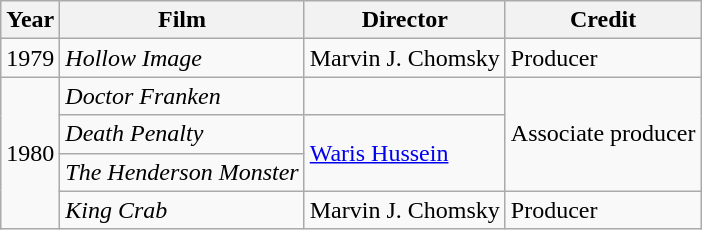<table class="wikitable">
<tr>
<th>Year</th>
<th>Film</th>
<th>Director</th>
<th>Credit</th>
</tr>
<tr>
<td>1979</td>
<td><em>Hollow Image</em></td>
<td>Marvin J. Chomsky</td>
<td>Producer</td>
</tr>
<tr>
<td rowspan=4>1980</td>
<td><em>Doctor Franken</em></td>
<td></td>
<td rowspan=3>Associate producer</td>
</tr>
<tr>
<td><em>Death Penalty</em></td>
<td rowspan=2><a href='#'>Waris Hussein</a></td>
</tr>
<tr>
<td><em>The Henderson Monster</em></td>
</tr>
<tr>
<td><em>King Crab</em></td>
<td>Marvin J. Chomsky</td>
<td>Producer</td>
</tr>
</table>
